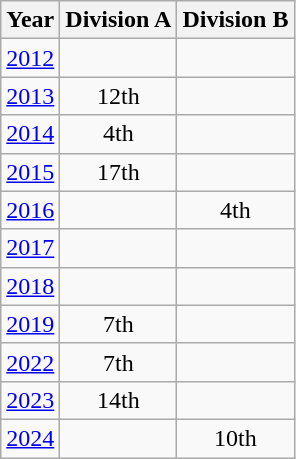<table class="wikitable" style="text-align:center">
<tr>
<th>Year</th>
<th>Division A</th>
<th>Division B</th>
</tr>
<tr>
<td><a href='#'>2012</a></td>
<td></td>
<td></td>
</tr>
<tr>
<td><a href='#'>2013</a></td>
<td>12th</td>
<td></td>
</tr>
<tr>
<td><a href='#'>2014</a></td>
<td>4th</td>
<td></td>
</tr>
<tr>
<td><a href='#'>2015</a></td>
<td>17th</td>
<td></td>
</tr>
<tr>
<td><a href='#'>2016</a></td>
<td></td>
<td>4th</td>
</tr>
<tr>
<td><a href='#'>2017</a></td>
<td></td>
<td></td>
</tr>
<tr>
<td><a href='#'>2018</a></td>
<td></td>
<td></td>
</tr>
<tr>
<td><a href='#'>2019</a></td>
<td>7th</td>
<td></td>
</tr>
<tr>
<td><a href='#'>2022</a></td>
<td>7th</td>
<td></td>
</tr>
<tr>
<td><a href='#'>2023</a></td>
<td>14th</td>
<td></td>
</tr>
<tr>
<td><a href='#'>2024</a></td>
<td></td>
<td>10th</td>
</tr>
</table>
